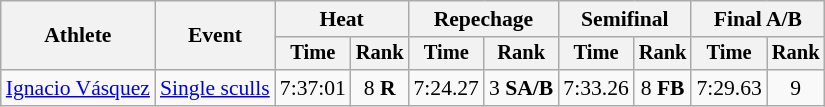<table class=wikitable style=font-size:90%;text-align:center>
<tr>
<th rowspan=2>Athlete</th>
<th rowspan=2>Event</th>
<th colspan=2>Heat</th>
<th colspan=2>Repechage</th>
<th colspan=2>Semifinal</th>
<th colspan=2>Final A/B</th>
</tr>
<tr style=font-size:95%>
<th>Time</th>
<th>Rank</th>
<th>Time</th>
<th>Rank</th>
<th>Time</th>
<th>Rank</th>
<th>Time</th>
<th>Rank</th>
</tr>
<tr>
<td align=left><a href='#'>Ignacio Vásquez</a></td>
<td align=left><a href='#'>Single sculls</a></td>
<td>7:37:01</td>
<td>8 <strong>R</strong></td>
<td>7:24.27</td>
<td>3 <strong>SA/B</strong></td>
<td>7:33.26</td>
<td>8 <strong>FB</strong></td>
<td>7:29.63</td>
<td>9</td>
</tr>
</table>
